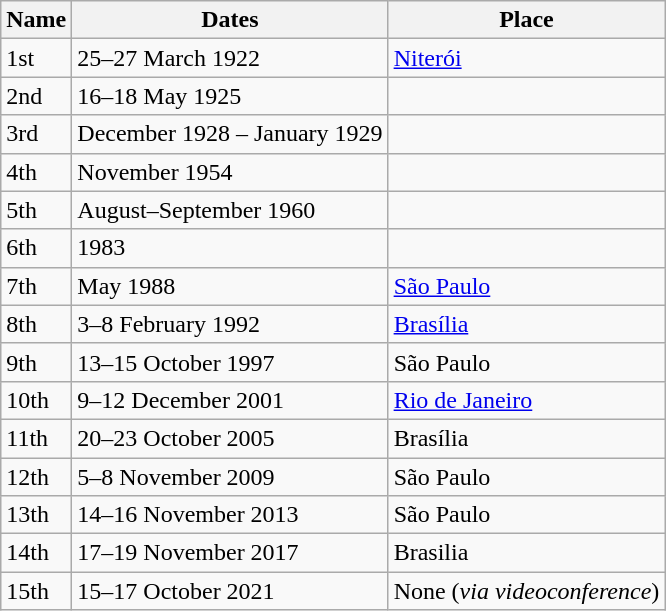<table class="wikitable">
<tr>
<th>Name</th>
<th>Dates</th>
<th>Place</th>
</tr>
<tr>
<td>1st</td>
<td>25–27 March 1922</td>
<td><a href='#'>Niterói</a></td>
</tr>
<tr>
<td>2nd</td>
<td>16–18 May 1925</td>
<td></td>
</tr>
<tr>
<td>3rd</td>
<td>December 1928 – January 1929</td>
<td></td>
</tr>
<tr>
<td>4th</td>
<td>November 1954</td>
<td></td>
</tr>
<tr>
<td>5th</td>
<td>August–September 1960</td>
<td></td>
</tr>
<tr>
<td>6th</td>
<td>1983</td>
<td></td>
</tr>
<tr>
<td>7th</td>
<td>May 1988</td>
<td><a href='#'>São Paulo</a></td>
</tr>
<tr>
<td>8th</td>
<td>3–8 February 1992</td>
<td><a href='#'>Brasília</a></td>
</tr>
<tr>
<td>9th</td>
<td>13–15 October 1997</td>
<td>São Paulo</td>
</tr>
<tr>
<td>10th</td>
<td>9–12 December 2001</td>
<td><a href='#'>Rio de Janeiro</a></td>
</tr>
<tr>
<td>11th</td>
<td>20–23 October 2005</td>
<td>Brasília</td>
</tr>
<tr>
<td>12th</td>
<td>5–8 November 2009</td>
<td>São Paulo</td>
</tr>
<tr>
<td>13th</td>
<td>14–16 November 2013</td>
<td>São Paulo</td>
</tr>
<tr>
<td>14th</td>
<td>17–19 November 2017</td>
<td>Brasilia</td>
</tr>
<tr>
<td>15th</td>
<td>15–17 October 2021</td>
<td>None (<em>via videoconference</em>)</td>
</tr>
</table>
